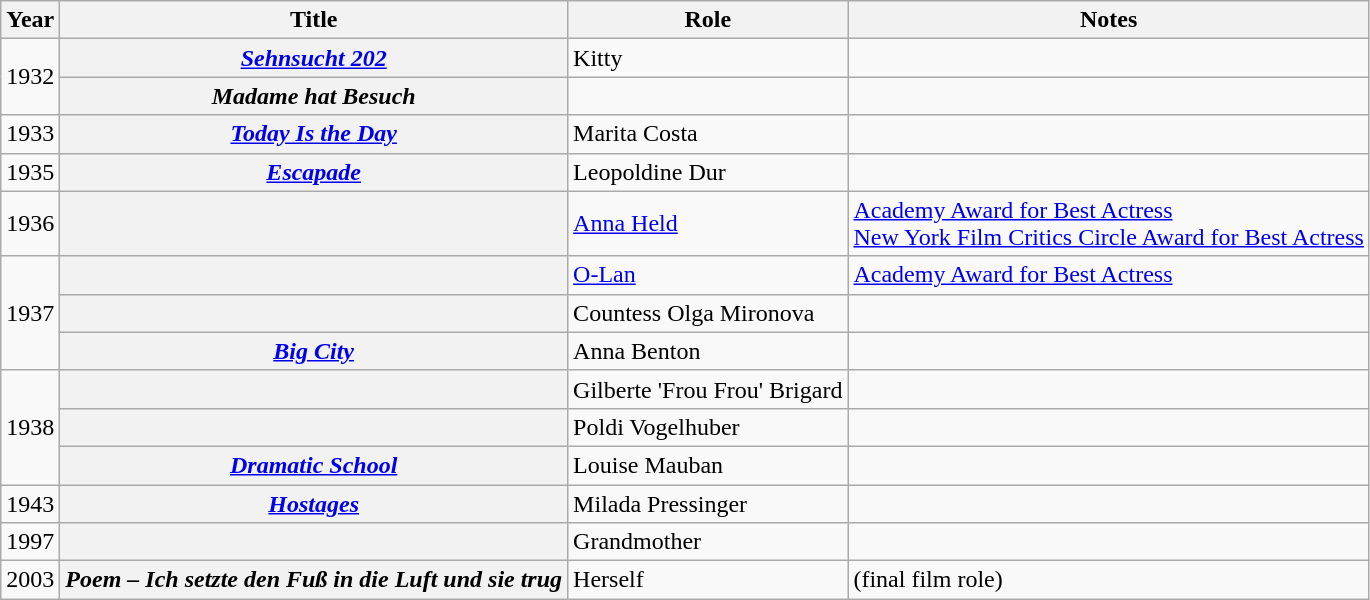<table class="wikitable plainrowheaders sortable">
<tr>
<th scope="col">Year</th>
<th scope="col">Title</th>
<th scope="col">Role</th>
<th scope="col" class="unsortable">Notes</th>
</tr>
<tr>
<td rowspan="2">1932</td>
<th scope="row"><em><a href='#'>Sehnsucht 202</a></em></th>
<td>Kitty</td>
<td></td>
</tr>
<tr>
<th scope="row"><em>Madame hat Besuch</em></th>
<td></td>
<td></td>
</tr>
<tr>
<td>1933</td>
<th scope="row"><em><a href='#'>Today Is the Day</a></em></th>
<td>Marita Costa</td>
<td></td>
</tr>
<tr>
<td>1935</td>
<th scope="row"><em><a href='#'>Escapade</a></em></th>
<td>Leopoldine Dur</td>
<td></td>
</tr>
<tr>
<td>1936</td>
<th scope="row"><em></em></th>
<td><a href='#'>Anna Held</a></td>
<td><a href='#'>Academy Award for Best Actress</a><br><a href='#'>New York Film Critics Circle Award for Best Actress</a></td>
</tr>
<tr>
<td rowspan="3">1937</td>
<th scope="row"><em></em></th>
<td><a href='#'>O-Lan</a></td>
<td><a href='#'>Academy Award for Best Actress</a></td>
</tr>
<tr>
<th scope="row"><em></em></th>
<td>Countess Olga Mironova</td>
<td></td>
</tr>
<tr>
<th scope="row"><em><a href='#'>Big City</a></em></th>
<td>Anna Benton</td>
<td></td>
</tr>
<tr>
<td rowspan="3">1938</td>
<th scope="row"><em></em></th>
<td>Gilberte 'Frou Frou' Brigard</td>
<td></td>
</tr>
<tr>
<th scope="row"><em></em></th>
<td>Poldi Vogelhuber</td>
<td></td>
</tr>
<tr>
<th scope="row"><em><a href='#'>Dramatic School</a></em></th>
<td>Louise Mauban</td>
<td></td>
</tr>
<tr>
<td>1943</td>
<th scope="row"><em><a href='#'>Hostages</a></em></th>
<td>Milada Pressinger</td>
<td></td>
</tr>
<tr>
<td>1997</td>
<th scope="row"><em></em></th>
<td>Grandmother</td>
<td></td>
</tr>
<tr>
<td>2003</td>
<th scope="row"><em>Poem – Ich setzte den Fuß in die Luft und sie trug</em></th>
<td>Herself</td>
<td>(final film role)</td>
</tr>
</table>
